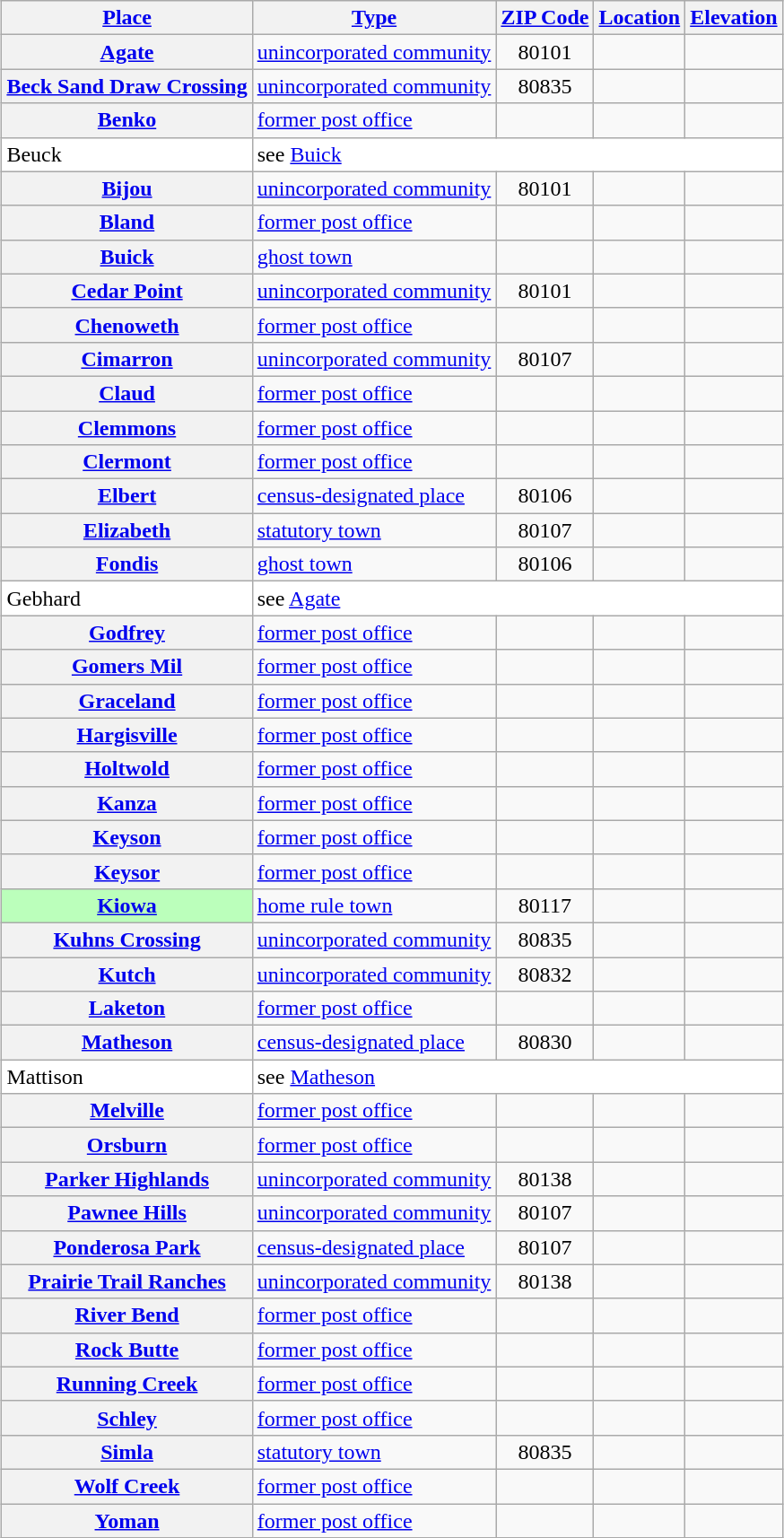<table class="wikitable sortable  plainrowheaders" style="margin:auto;">
<tr>
<th scope=col><a href='#'>Place</a></th>
<th scope=col><a href='#'>Type</a></th>
<th scope=col><a href='#'>ZIP Code</a></th>
<th scope=col><a href='#'>Location</a></th>
<th scope=col><a href='#'>Elevation</a></th>
</tr>
<tr>
<th scope=row><a href='#'>Agate</a></th>
<td><a href='#'>unincorporated community</a></td>
<td align=center>80101</td>
<td></td>
<td align=right></td>
</tr>
<tr>
<th scope=row><a href='#'>Beck Sand Draw Crossing</a></th>
<td><a href='#'>unincorporated community</a></td>
<td align=center>80835</td>
<td></td>
<td align=right></td>
</tr>
<tr>
<th scope=row><a href='#'>Benko</a></th>
<td><a href='#'>former post office</a></td>
<td align=center></td>
<td></td>
<td></td>
</tr>
<tr bgcolor=white>
<td>Beuck</td>
<td colspan=4>see <a href='#'>Buick</a></td>
</tr>
<tr>
<th scope=row><a href='#'>Bijou</a></th>
<td><a href='#'>unincorporated community</a></td>
<td align=center>80101</td>
<td></td>
<td align=right></td>
</tr>
<tr>
<th scope=row><a href='#'>Bland</a></th>
<td><a href='#'>former post office</a></td>
<td align=center></td>
<td></td>
<td></td>
</tr>
<tr>
<th scope=row><a href='#'>Buick</a></th>
<td><a href='#'>ghost town</a></td>
<td align=center></td>
<td></td>
<td></td>
</tr>
<tr>
<th scope=row><a href='#'>Cedar Point</a></th>
<td><a href='#'>unincorporated community</a></td>
<td align=center>80101</td>
<td></td>
<td align=right></td>
</tr>
<tr>
<th scope=row><a href='#'>Chenoweth</a></th>
<td><a href='#'>former post office</a></td>
<td align=center></td>
<td></td>
<td></td>
</tr>
<tr>
<th scope=row><a href='#'>Cimarron</a></th>
<td><a href='#'>unincorporated community</a></td>
<td align=center>80107</td>
<td></td>
<td align=right></td>
</tr>
<tr>
<th scope=row><a href='#'>Claud</a></th>
<td><a href='#'>former post office</a></td>
<td align=center></td>
<td></td>
<td></td>
</tr>
<tr>
<th scope=row><a href='#'>Clemmons</a></th>
<td><a href='#'>former post office</a></td>
<td align=center></td>
<td></td>
<td></td>
</tr>
<tr>
<th scope=row><a href='#'>Clermont</a></th>
<td><a href='#'>former post office</a></td>
<td align=center></td>
<td></td>
<td></td>
</tr>
<tr>
<th scope=row><a href='#'>Elbert</a></th>
<td><a href='#'>census-designated place</a></td>
<td align=center>80106</td>
<td></td>
<td align=right></td>
</tr>
<tr>
<th scope=row><a href='#'>Elizabeth</a></th>
<td><a href='#'>statutory town</a></td>
<td align=center>80107</td>
<td></td>
<td align=right></td>
</tr>
<tr>
<th scope=row><a href='#'>Fondis</a></th>
<td><a href='#'>ghost town</a></td>
<td align=center>80106</td>
<td></td>
<td align=right></td>
</tr>
<tr bgcolor=white>
<td>Gebhard</td>
<td colspan=4>see <a href='#'>Agate</a></td>
</tr>
<tr>
<th scope=row><a href='#'>Godfrey</a></th>
<td><a href='#'>former post office</a></td>
<td align=center></td>
<td></td>
<td></td>
</tr>
<tr>
<th scope=row><a href='#'>Gomers Mil</a></th>
<td><a href='#'>former post office</a></td>
<td align=center></td>
<td></td>
<td></td>
</tr>
<tr>
<th scope=row><a href='#'>Graceland</a></th>
<td><a href='#'>former post office</a></td>
<td align=center></td>
<td></td>
<td></td>
</tr>
<tr>
<th scope=row><a href='#'>Hargisville</a></th>
<td><a href='#'>former post office</a></td>
<td align=center></td>
<td></td>
<td></td>
</tr>
<tr>
<th scope=row><a href='#'>Holtwold</a></th>
<td><a href='#'>former post office</a></td>
<td align=center></td>
<td></td>
<td></td>
</tr>
<tr>
<th scope=row><a href='#'>Kanza</a></th>
<td><a href='#'>former post office</a></td>
<td align=center></td>
<td></td>
<td></td>
</tr>
<tr>
<th scope=row><a href='#'>Keyson</a></th>
<td><a href='#'>former post office</a></td>
<td align=center></td>
<td></td>
<td></td>
</tr>
<tr>
<th scope=row><a href='#'>Keysor</a></th>
<td><a href='#'>former post office</a></td>
<td align=center></td>
<td></td>
<td></td>
</tr>
<tr>
<th scope=row style="background:#BBFFBB;"><a href='#'>Kiowa</a></th>
<td><a href='#'>home rule town</a></td>
<td align=center>80117</td>
<td></td>
<td align=right></td>
</tr>
<tr>
<th scope=row><a href='#'>Kuhns Crossing</a></th>
<td><a href='#'>unincorporated community</a></td>
<td align=center>80835</td>
<td></td>
<td></td>
</tr>
<tr>
<th scope=row><a href='#'>Kutch</a></th>
<td><a href='#'>unincorporated community</a></td>
<td align=center>80832</td>
<td></td>
<td align=right></td>
</tr>
<tr>
<th scope=row><a href='#'>Laketon</a></th>
<td><a href='#'>former post office</a></td>
<td align=center></td>
<td></td>
<td></td>
</tr>
<tr>
<th scope=row><a href='#'>Matheson</a></th>
<td><a href='#'>census-designated place</a></td>
<td align=center>80830</td>
<td></td>
<td align=right></td>
</tr>
<tr bgcolor=white>
<td>Mattison</td>
<td colspan=4>see <a href='#'>Matheson</a></td>
</tr>
<tr>
<th scope=row><a href='#'>Melville</a></th>
<td><a href='#'>former post office</a></td>
<td align=center></td>
<td></td>
<td></td>
</tr>
<tr>
<th scope=row><a href='#'>Orsburn</a></th>
<td><a href='#'>former post office</a></td>
<td align=center></td>
<td></td>
<td></td>
</tr>
<tr>
<th scope=row><a href='#'>Parker Highlands</a></th>
<td><a href='#'>unincorporated community</a></td>
<td align=center>80138</td>
<td></td>
<td align=right></td>
</tr>
<tr>
<th scope=row><a href='#'>Pawnee Hills</a></th>
<td><a href='#'>unincorporated community</a></td>
<td align=center>80107</td>
<td></td>
<td align=right></td>
</tr>
<tr>
<th scope=row><a href='#'>Ponderosa Park</a></th>
<td><a href='#'>census-designated place</a></td>
<td align=center>80107</td>
<td></td>
<td align=right></td>
</tr>
<tr>
<th scope=row><a href='#'>Prairie Trail Ranches</a></th>
<td><a href='#'>unincorporated community</a></td>
<td align=center>80138</td>
<td></td>
<td align=right></td>
</tr>
<tr>
<th scope=row><a href='#'>River Bend</a></th>
<td><a href='#'>former post office</a></td>
<td align=center></td>
<td></td>
<td></td>
</tr>
<tr>
<th scope=row><a href='#'>Rock Butte</a></th>
<td><a href='#'>former post office</a></td>
<td align=center></td>
<td></td>
<td></td>
</tr>
<tr>
<th scope=row><a href='#'>Running Creek</a></th>
<td><a href='#'>former post office</a></td>
<td align=center></td>
<td></td>
<td></td>
</tr>
<tr>
<th scope=row><a href='#'>Schley</a></th>
<td><a href='#'>former post office</a></td>
<td align=center></td>
<td></td>
<td></td>
</tr>
<tr>
<th scope=row><a href='#'>Simla</a></th>
<td><a href='#'>statutory town</a></td>
<td align=center>80835</td>
<td></td>
<td align=right></td>
</tr>
<tr>
<th scope=row><a href='#'>Wolf Creek</a></th>
<td><a href='#'>former post office</a></td>
<td align=center></td>
<td></td>
<td></td>
</tr>
<tr>
<th scope=row><a href='#'>Yoman</a></th>
<td><a href='#'>former post office</a></td>
<td align=center></td>
<td></td>
<td></td>
</tr>
</table>
